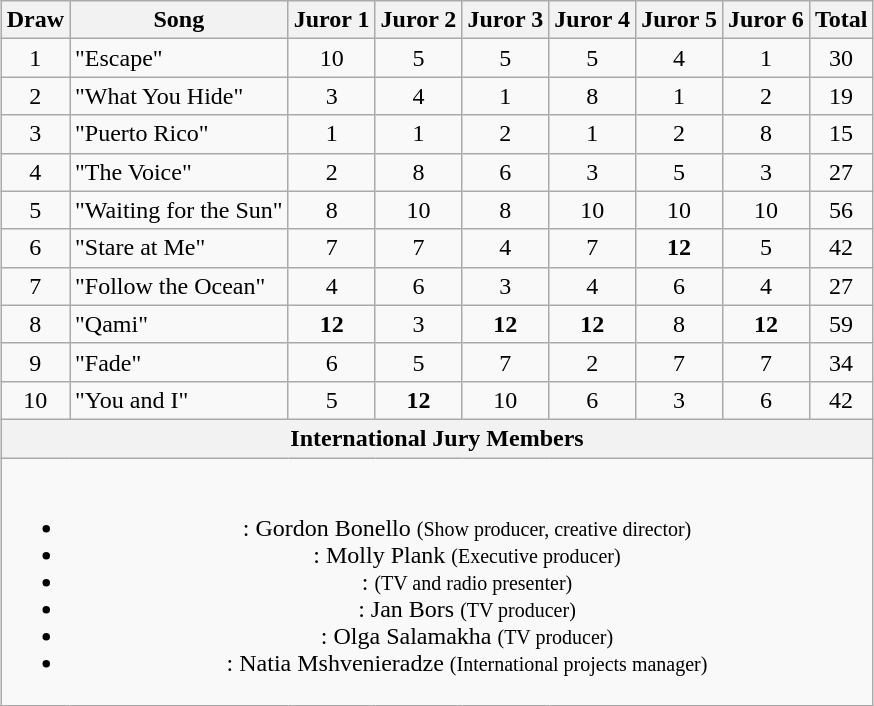<table class="wikitable collapsible" style="margin: 1em auto 1em auto; text-align:center;">
<tr>
<th>Draw</th>
<th>Song</th>
<th>Juror 1</th>
<th>Juror 2</th>
<th>Juror 3</th>
<th>Juror 4</th>
<th>Juror 5</th>
<th>Juror 6</th>
<th>Total</th>
</tr>
<tr>
<td>1</td>
<td align="left">"Escape"</td>
<td>10</td>
<td>5</td>
<td>5</td>
<td>5</td>
<td>4</td>
<td>1</td>
<td>30</td>
</tr>
<tr>
<td>2</td>
<td align="left">"What You Hide"</td>
<td>3</td>
<td>4</td>
<td>1</td>
<td>8</td>
<td>1</td>
<td>2</td>
<td>19</td>
</tr>
<tr>
<td>3</td>
<td align="left">"Puerto Rico"</td>
<td>1</td>
<td>1</td>
<td>2</td>
<td>1</td>
<td>2</td>
<td>8</td>
<td>15</td>
</tr>
<tr>
<td>4</td>
<td align="left">"The Voice"</td>
<td>2</td>
<td>8</td>
<td>6</td>
<td>3</td>
<td>5</td>
<td>3</td>
<td>27</td>
</tr>
<tr>
<td>5</td>
<td align="left">"Waiting for the Sun"</td>
<td>8</td>
<td>10</td>
<td>8</td>
<td>10</td>
<td>10</td>
<td>10</td>
<td>56</td>
</tr>
<tr>
<td>6</td>
<td align="left">"Stare at Me"</td>
<td>7</td>
<td>7</td>
<td>4</td>
<td>7</td>
<td><strong>12</strong></td>
<td>5</td>
<td>42</td>
</tr>
<tr>
<td>7</td>
<td align="left">"Follow the Ocean"</td>
<td>4</td>
<td>6</td>
<td>3</td>
<td>4</td>
<td>6</td>
<td>4</td>
<td>27</td>
</tr>
<tr>
<td>8</td>
<td align="left">"Qami"</td>
<td><strong>12</strong></td>
<td>3</td>
<td><strong>12</strong></td>
<td><strong>12</strong></td>
<td>8</td>
<td><strong>12</strong></td>
<td>59</td>
</tr>
<tr>
<td>9</td>
<td align="left">"Fade"</td>
<td>6</td>
<td>5</td>
<td>7</td>
<td>2</td>
<td>7</td>
<td>7</td>
<td>34</td>
</tr>
<tr>
<td>10</td>
<td align="left">"You and I"</td>
<td>5</td>
<td><strong>12</strong></td>
<td>10</td>
<td>6</td>
<td>3</td>
<td>6</td>
<td>42</td>
</tr>
<tr>
<th colspan="9">International Jury Members</th>
</tr>
<tr>
<td colspan="9"><br><ul><li>: Gordon Bonello <small>(Show producer, creative director)</small></li><li>: Molly Plank <small>(Executive producer)</small></li><li>:  <small>(TV and radio presenter)</small></li><li>: Jan Bors <small>(TV producer)</small></li><li>: Olga Salamakha <small>(TV producer)</small></li><li>: Natia Mshvenieradze <small>(International projects manager)</small></li></ul></td>
</tr>
</table>
